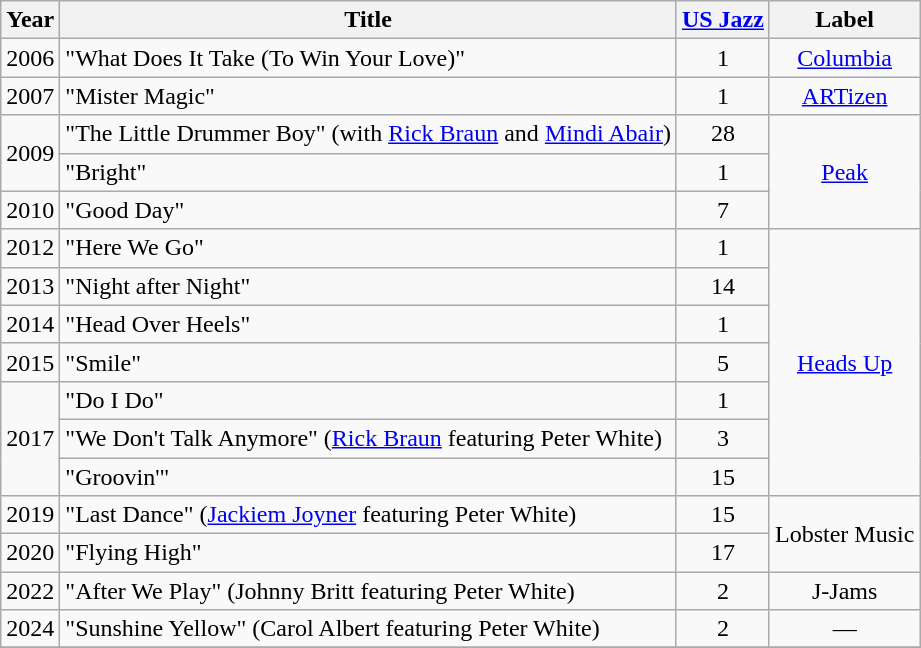<table class="wikitable" style="text-align:center;">
<tr>
<th scope="col">Year</th>
<th scope="col">Title</th>
<th scope="col"><a href='#'>US Jazz</a></th>
<th scope="col">Label</th>
</tr>
<tr>
<td>2006</td>
<td align="left">"What Does It Take (To Win Your Love)"</td>
<td>1</td>
<td><a href='#'>Columbia</a></td>
</tr>
<tr>
<td>2007</td>
<td align="left">"Mister Magic"</td>
<td>1</td>
<td><a href='#'>ARTizen</a></td>
</tr>
<tr>
<td rowspan="2">2009</td>
<td align="left">"The Little Drummer Boy" (with <a href='#'>Rick Braun</a> and <a href='#'>Mindi Abair</a>)</td>
<td>28</td>
<td rowspan="3"><a href='#'>Peak</a></td>
</tr>
<tr>
<td align="left">"Bright"</td>
<td>1</td>
</tr>
<tr>
<td>2010</td>
<td align="left">"Good Day"</td>
<td>7</td>
</tr>
<tr>
<td>2012</td>
<td align="left">"Here We Go"</td>
<td>1</td>
<td rowspan="7"><a href='#'>Heads Up</a></td>
</tr>
<tr>
<td>2013</td>
<td align="left">"Night after Night"</td>
<td>14</td>
</tr>
<tr>
<td>2014</td>
<td align="left">"Head Over Heels"</td>
<td>1</td>
</tr>
<tr>
<td>2015</td>
<td align="left">"Smile"</td>
<td>5</td>
</tr>
<tr>
<td rowspan="3">2017</td>
<td align="left">"Do I Do"</td>
<td>1</td>
</tr>
<tr>
<td align="left">"We Don't Talk Anymore" (<a href='#'>Rick Braun</a> featuring Peter White)</td>
<td>3</td>
</tr>
<tr>
<td align="left">"Groovin'"</td>
<td>15</td>
</tr>
<tr>
<td>2019</td>
<td align="left">"Last Dance" (<a href='#'>Jackiem Joyner</a> featuring Peter White)</td>
<td>15</td>
<td rowspan="2">Lobster Music</td>
</tr>
<tr>
<td>2020</td>
<td align="left">"Flying High"</td>
<td>17</td>
</tr>
<tr>
<td>2022</td>
<td align="left">"After We Play" (Johnny Britt featuring Peter White)</td>
<td>2</td>
<td>J-Jams</td>
</tr>
<tr>
<td>2024</td>
<td align="left">"Sunshine Yellow" (Carol Albert featuring Peter White)</td>
<td>2</td>
<td>—</td>
</tr>
<tr>
</tr>
</table>
